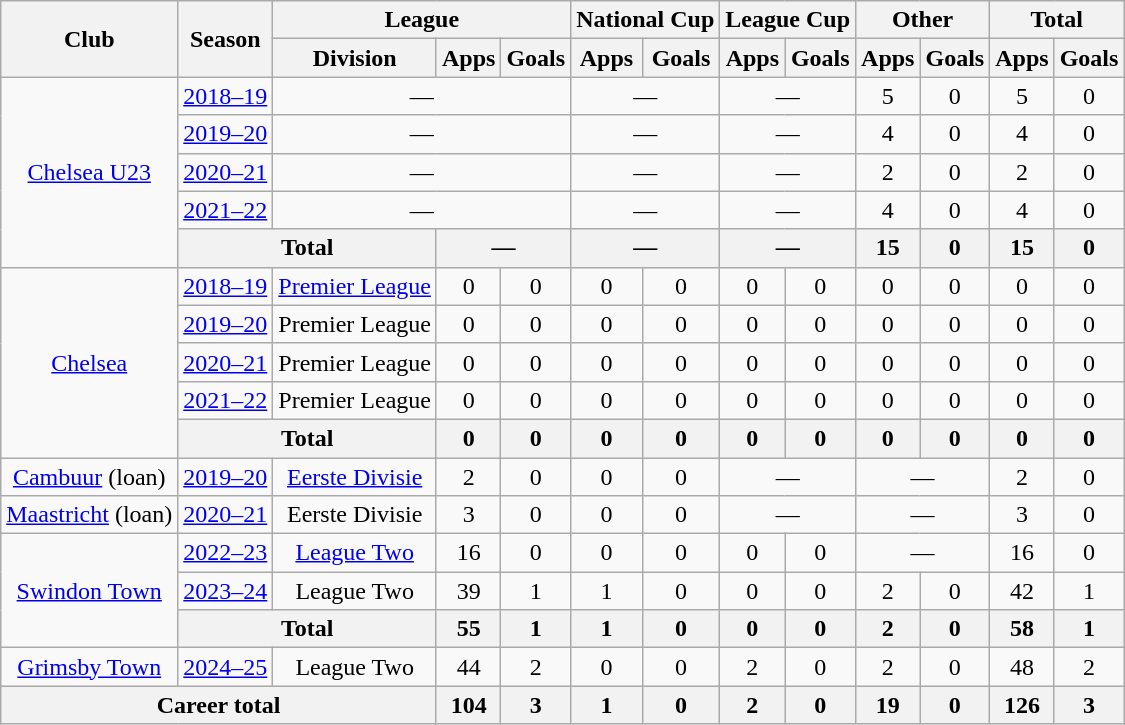<table class=wikitable style="text-align: center">
<tr>
<th rowspan=2>Club</th>
<th rowspan=2>Season</th>
<th colspan=3>League</th>
<th colspan=2>National Cup</th>
<th colspan=2>League Cup</th>
<th colspan=2>Other</th>
<th colspan=2>Total</th>
</tr>
<tr>
<th>Division</th>
<th>Apps</th>
<th>Goals</th>
<th>Apps</th>
<th>Goals</th>
<th>Apps</th>
<th>Goals</th>
<th>Apps</th>
<th>Goals</th>
<th>Apps</th>
<th>Goals</th>
</tr>
<tr>
<td rowspan="5"><a href='#'>Chelsea U23</a></td>
<td><a href='#'>2018–19</a></td>
<td colspan=3>—</td>
<td colspan=2>—</td>
<td colspan=2>—</td>
<td>5</td>
<td>0</td>
<td>5</td>
<td>0</td>
</tr>
<tr>
<td><a href='#'>2019–20</a></td>
<td colspan=3>—</td>
<td colspan=2>—</td>
<td colspan=2>—</td>
<td>4</td>
<td>0</td>
<td>4</td>
<td>0</td>
</tr>
<tr>
<td><a href='#'>2020–21</a></td>
<td colspan=3>—</td>
<td colspan=2>—</td>
<td colspan=2>—</td>
<td>2</td>
<td>0</td>
<td>2</td>
<td>0</td>
</tr>
<tr>
<td><a href='#'>2021–22</a></td>
<td colspan=3>—</td>
<td colspan=2>—</td>
<td colspan=2>—</td>
<td>4</td>
<td>0</td>
<td>4</td>
<td>0</td>
</tr>
<tr>
<th colspan="2">Total</th>
<th colspan=2>—</th>
<th colspan=2>—</th>
<th colspan=2>—</th>
<th>15</th>
<th>0</th>
<th>15</th>
<th>0</th>
</tr>
<tr>
<td rowspan="5"><a href='#'>Chelsea</a></td>
<td><a href='#'>2018–19</a></td>
<td><a href='#'>Premier League</a></td>
<td>0</td>
<td>0</td>
<td>0</td>
<td>0</td>
<td>0</td>
<td>0</td>
<td>0</td>
<td>0</td>
<td>0</td>
<td>0</td>
</tr>
<tr>
<td><a href='#'>2019–20</a></td>
<td>Premier League</td>
<td>0</td>
<td>0</td>
<td>0</td>
<td>0</td>
<td>0</td>
<td>0</td>
<td>0</td>
<td>0</td>
<td>0</td>
<td>0</td>
</tr>
<tr>
<td><a href='#'>2020–21</a></td>
<td>Premier League</td>
<td>0</td>
<td>0</td>
<td>0</td>
<td>0</td>
<td>0</td>
<td>0</td>
<td>0</td>
<td>0</td>
<td>0</td>
<td>0</td>
</tr>
<tr>
<td><a href='#'>2021–22</a></td>
<td>Premier League</td>
<td>0</td>
<td>0</td>
<td>0</td>
<td>0</td>
<td>0</td>
<td>0</td>
<td>0</td>
<td>0</td>
<td>0</td>
<td>0</td>
</tr>
<tr>
<th colspan="2">Total</th>
<th>0</th>
<th>0</th>
<th>0</th>
<th>0</th>
<th>0</th>
<th>0</th>
<th>0</th>
<th>0</th>
<th>0</th>
<th>0</th>
</tr>
<tr>
<td><a href='#'>Cambuur</a> (loan)</td>
<td><a href='#'>2019–20</a></td>
<td><a href='#'>Eerste Divisie</a></td>
<td>2</td>
<td>0</td>
<td>0</td>
<td>0</td>
<td colspan="2">—</td>
<td colspan="2">—</td>
<td>2</td>
<td>0</td>
</tr>
<tr>
<td><a href='#'>Maastricht</a> (loan)</td>
<td><a href='#'>2020–21</a></td>
<td>Eerste Divisie</td>
<td>3</td>
<td>0</td>
<td>0</td>
<td>0</td>
<td colspan="2">—</td>
<td colspan="2">—</td>
<td>3</td>
<td>0</td>
</tr>
<tr>
<td rowspan="3"><a href='#'>Swindon Town</a></td>
<td><a href='#'>2022–23</a></td>
<td><a href='#'>League Two</a></td>
<td>16</td>
<td>0</td>
<td>0</td>
<td>0</td>
<td>0</td>
<td>0</td>
<td colspan="2">—</td>
<td>16</td>
<td>0</td>
</tr>
<tr>
<td><a href='#'>2023–24</a></td>
<td>League Two</td>
<td>39</td>
<td>1</td>
<td>1</td>
<td>0</td>
<td>0</td>
<td>0</td>
<td>2</td>
<td>0</td>
<td>42</td>
<td>1</td>
</tr>
<tr>
<th colspan="2">Total</th>
<th>55</th>
<th>1</th>
<th>1</th>
<th>0</th>
<th>0</th>
<th>0</th>
<th>2</th>
<th>0</th>
<th>58</th>
<th>1</th>
</tr>
<tr>
<td><a href='#'>Grimsby Town</a></td>
<td><a href='#'>2024–25</a></td>
<td>League Two</td>
<td>44</td>
<td>2</td>
<td>0</td>
<td>0</td>
<td>2</td>
<td>0</td>
<td>2</td>
<td>0</td>
<td>48</td>
<td>2</td>
</tr>
<tr>
<th colspan="3">Career total</th>
<th>104</th>
<th>3</th>
<th>1</th>
<th>0</th>
<th>2</th>
<th>0</th>
<th>19</th>
<th>0</th>
<th>126</th>
<th>3</th>
</tr>
</table>
